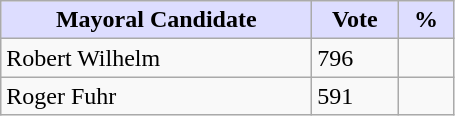<table class="wikitable">
<tr>
<th style="background:#ddf; width:200px;">Mayoral Candidate </th>
<th style="background:#ddf; width:50px;">Vote</th>
<th style="background:#ddf; width:30px;">%</th>
</tr>
<tr>
<td>Robert Wilhelm</td>
<td>796</td>
<td></td>
</tr>
<tr>
<td>Roger Fuhr</td>
<td>591</td>
<td></td>
</tr>
</table>
